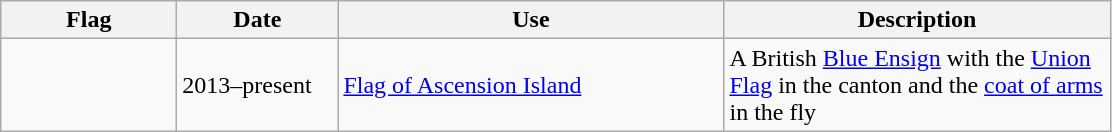<table class="wikitable">
<tr>
<th width="110">Flag</th>
<th width="100">Date</th>
<th width="250">Use</th>
<th width="250">Description</th>
</tr>
<tr>
<td></td>
<td>2013–present</td>
<td><a href='#'>Flag of Ascension Island</a></td>
<td>A British <a href='#'>Blue Ensign</a> with the <a href='#'>Union Flag</a> in the canton and the <a href='#'>coat of arms</a> in the fly</td>
</tr>
</table>
